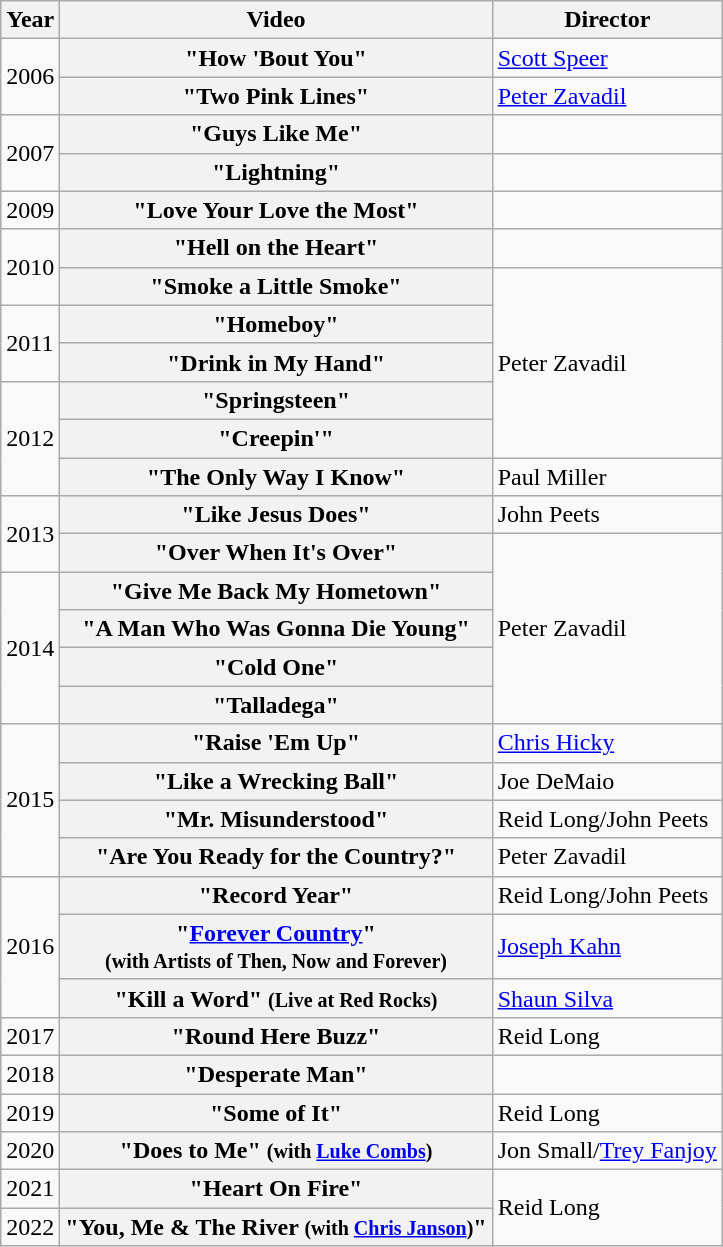<table class="wikitable plainrowheaders">
<tr>
<th scope="col">Year</th>
<th scope="col">Video</th>
<th scope="col">Director</th>
</tr>
<tr>
<td rowspan="2">2006</td>
<th scope="row">"How 'Bout You"</th>
<td><a href='#'>Scott Speer</a></td>
</tr>
<tr>
<th scope="row">"Two Pink Lines"</th>
<td><a href='#'>Peter Zavadil</a></td>
</tr>
<tr>
<td rowspan="2">2007</td>
<th scope="row">"Guys Like Me"</th>
<td></td>
</tr>
<tr>
<th scope="row">"Lightning"</th>
<td></td>
</tr>
<tr>
<td>2009</td>
<th scope="row">"Love Your Love the Most"</th>
<td></td>
</tr>
<tr>
<td rowspan="2">2010</td>
<th scope="row">"Hell on the Heart"</th>
<td></td>
</tr>
<tr>
<th scope="row">"Smoke a Little Smoke"</th>
<td rowspan="5">Peter Zavadil</td>
</tr>
<tr>
<td rowspan="2">2011</td>
<th scope="row">"Homeboy"</th>
</tr>
<tr>
<th scope="row">"Drink in My Hand"</th>
</tr>
<tr>
<td rowspan="3">2012</td>
<th scope="row">"Springsteen"</th>
</tr>
<tr>
<th scope="row">"Creepin'"</th>
</tr>
<tr>
<th scope="row">"The Only Way I Know" <br></th>
<td>Paul Miller</td>
</tr>
<tr>
<td rowspan="2">2013</td>
<th scope="row">"Like Jesus Does"</th>
<td>John Peets</td>
</tr>
<tr>
<th scope="row">"Over When It's Over"</th>
<td rowspan="5">Peter Zavadil</td>
</tr>
<tr>
<td rowspan="4">2014</td>
<th scope="row">"Give Me Back My Hometown"</th>
</tr>
<tr>
<th scope="row">"A Man Who Was Gonna Die Young"</th>
</tr>
<tr>
<th scope="row">"Cold One"</th>
</tr>
<tr>
<th scope="row">"Talladega"</th>
</tr>
<tr>
<td rowspan="4">2015</td>
<th scope="row">"Raise 'Em Up" </th>
<td><a href='#'>Chris Hicky</a></td>
</tr>
<tr>
<th scope="row">"Like a Wrecking Ball" </th>
<td>Joe DeMaio</td>
</tr>
<tr>
<th scope="row">"Mr. Misunderstood"</th>
<td>Reid Long/John Peets</td>
</tr>
<tr>
<th scope="row">"Are You Ready for the Country?"<br></th>
<td>Peter Zavadil</td>
</tr>
<tr>
<td rowspan="3">2016</td>
<th scope="row">"Record Year"</th>
<td>Reid Long/John Peets</td>
</tr>
<tr>
<th scope="row">"<a href='#'>Forever Country</a>"<br><small>(with Artists of Then, Now and Forever)</small></th>
<td><a href='#'>Joseph Kahn</a></td>
</tr>
<tr>
<th scope="row">"Kill a Word" <small>(Live at Red Rocks)</small></th>
<td><a href='#'>Shaun Silva</a></td>
</tr>
<tr>
<td>2017</td>
<th scope="row">"Round Here Buzz"</th>
<td>Reid Long</td>
</tr>
<tr>
<td>2018</td>
<th scope="row">"Desperate Man"</th>
<td></td>
</tr>
<tr>
<td>2019</td>
<th scope="row">"Some of It"</th>
<td>Reid Long</td>
</tr>
<tr>
<td>2020</td>
<th scope="row">"Does to Me" <small>(with <a href='#'>Luke Combs</a>)</small></th>
<td>Jon Small/<a href='#'>Trey Fanjoy</a></td>
</tr>
<tr>
<td>2021</td>
<th scope="row">"Heart On Fire"</th>
<td style="text-align:left;" rowspan="2">Reid Long</td>
</tr>
<tr>
<td>2022</td>
<th scope="row">"You, Me & The River <small>(with <a href='#'>Chris Janson</a>)</small>"</th>
</tr>
</table>
